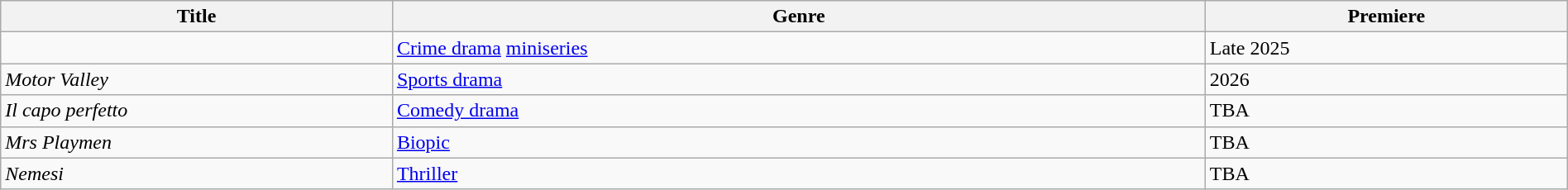<table class="wikitable sortable" style="width:100%;">
<tr>
<th scope="col" style="width:25%;">Title</th>
<th>Genre</th>
<th>Premiere</th>
</tr>
<tr>
<td><em></em></td>
<td><a href='#'>Crime drama</a> <a href='#'>miniseries</a></td>
<td>Late 2025</td>
</tr>
<tr>
<td><em>Motor Valley</em></td>
<td><a href='#'>Sports drama</a></td>
<td>2026</td>
</tr>
<tr>
<td><em>Il capo perfetto</em></td>
<td><a href='#'>Comedy drama</a></td>
<td>TBA</td>
</tr>
<tr>
<td><em>Mrs Playmen</em></td>
<td><a href='#'>Biopic</a></td>
<td>TBA</td>
</tr>
<tr>
<td><em>Nemesi</em></td>
<td><a href='#'>Thriller</a></td>
<td>TBA</td>
</tr>
</table>
